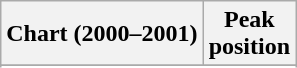<table class="wikitable sortable">
<tr>
<th align="left">Chart (2000–2001)</th>
<th align="center">Peak<br>position</th>
</tr>
<tr>
</tr>
<tr>
</tr>
<tr>
</tr>
</table>
